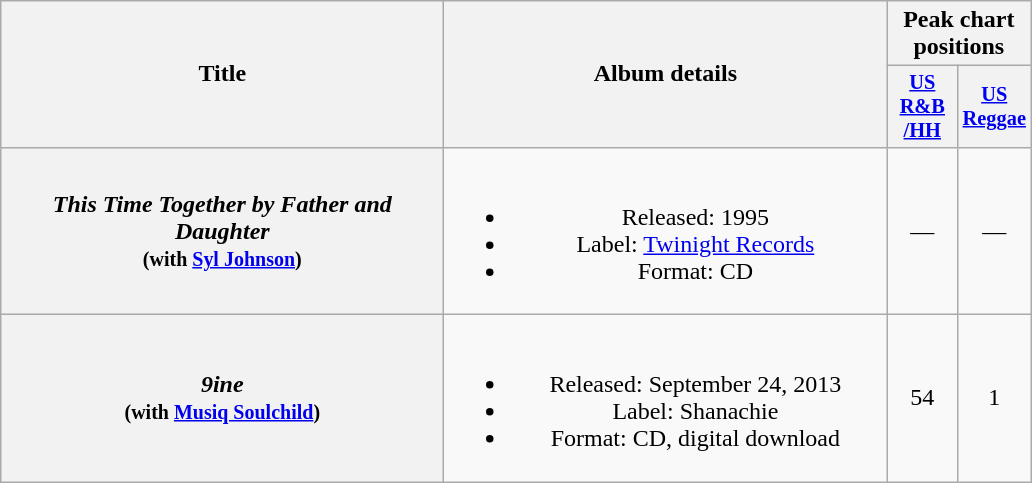<table class="wikitable plainrowheaders" style="text-align:center;" border="1">
<tr>
<th scope="col" rowspan="2" style="width:18em;">Title</th>
<th scope="col" rowspan="2" style="width:18em;">Album details</th>
<th scope="col" colspan="2">Peak chart positions</th>
</tr>
<tr>
<th scope="col" style="width:3em;font-size:85%;"><a href='#'>US<br>R&B<br>/HH</a><br></th>
<th scope="col" style="width:3em;font-size:85%;"><a href='#'>US<br>Reggae</a><br></th>
</tr>
<tr>
<th scope="row"><em>This Time Together by Father and Daughter</em> <br><small>(with <a href='#'>Syl Johnson</a>)</small></th>
<td><br><ul><li>Released: 1995</li><li>Label: <a href='#'>Twinight Records</a></li><li>Format: CD</li></ul></td>
<td>—</td>
<td>—</td>
</tr>
<tr>
<th scope="row"><em>9ine</em> <br><small>(with <a href='#'>Musiq Soulchild</a>)</small></th>
<td><br><ul><li>Released: September 24, 2013</li><li>Label: Shanachie</li><li>Format: CD, digital download</li></ul></td>
<td>54</td>
<td>1</td>
</tr>
</table>
